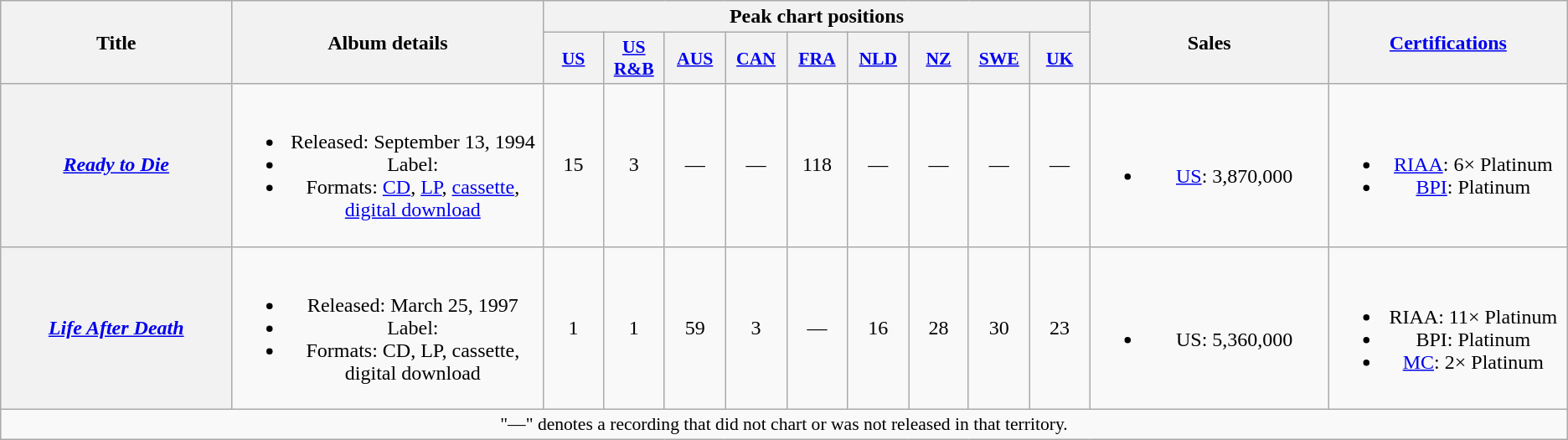<table class="wikitable plainrowheaders" style="text-align:center;" border="1">
<tr>
<th scope="col" rowspan="2" style="width:12em;">Title</th>
<th scope="col" rowspan="2" style="width:16em;">Album details</th>
<th scope="col" colspan="9">Peak chart positions</th>
<th scope="col" rowspan="2" style="width:12em;">Sales</th>
<th scope="col" rowspan="2" style="width:12em;"><a href='#'>Certifications</a></th>
</tr>
<tr>
<th scope="col" style="width:3em;font-size:90%;"><a href='#'>US</a><br></th>
<th scope="col" style="width:3em;font-size:90%;"><a href='#'>US R&B</a><br></th>
<th scope="col" style="width:3em;font-size:90%;"><a href='#'>AUS</a><br></th>
<th scope="col" style="width:3em;font-size:90%;"><a href='#'>CAN</a><br></th>
<th scope="col" style="width:3em;font-size:90%;"><a href='#'>FRA</a><br></th>
<th scope="col" style="width:3em;font-size:90%;"><a href='#'>NLD</a><br></th>
<th scope="col" style="width:3em;font-size:90%;"><a href='#'>NZ</a><br></th>
<th scope="col" style="width:3em;font-size:90%;"><a href='#'>SWE</a><br></th>
<th scope="col" style="width:3em;font-size:90%;"><a href='#'>UK</a><br></th>
</tr>
<tr>
<th scope="row"><em><a href='#'>Ready to Die</a></em></th>
<td><br><ul><li>Released: September 13, 1994</li><li>Label: </li><li>Formats: <a href='#'>CD</a>, <a href='#'>LP</a>, <a href='#'>cassette</a>, <a href='#'>digital download</a></li></ul></td>
<td>15</td>
<td>3</td>
<td>—</td>
<td>—</td>
<td>118</td>
<td>—</td>
<td>—</td>
<td>—</td>
<td>—</td>
<td><br><ul><li><a href='#'>US</a>: 3,870,000</li></ul></td>
<td><br><ul><li><a href='#'>RIAA</a>: 6× Platinum</li><li><a href='#'>BPI</a>: Platinum</li></ul></td>
</tr>
<tr>
<th scope="row"><em><a href='#'>Life After Death</a></em></th>
<td><br><ul><li>Released: March 25, 1997</li><li>Label: </li><li>Formats: CD, LP, cassette, digital download</li></ul></td>
<td>1</td>
<td>1</td>
<td>59</td>
<td>3</td>
<td>—</td>
<td>16</td>
<td>28</td>
<td>30</td>
<td>23</td>
<td><br><ul><li>US: 5,360,000</li></ul></td>
<td><br><ul><li>RIAA: 11× Platinum</li><li>BPI: Platinum</li><li><a href='#'>MC</a>: 2× Platinum</li></ul></td>
</tr>
<tr>
<td colspan="15" style="font-size:90%">"—" denotes a recording that did not chart or was not released in that territory.</td>
</tr>
</table>
